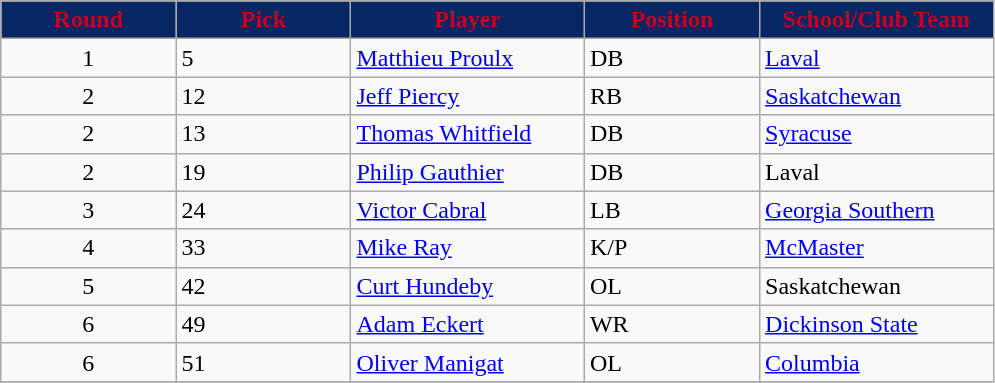<table class="wikitable sortable sortable">
<tr>
<th style="background:#072764;color:#c6011f;" width="15%">Round</th>
<th style="background:#072764;color:#c6011f;" width="15%">Pick</th>
<th style="background:#072764;color:#c6011f;" width="20%">Player</th>
<th style="background:#072764;color:#c6011f;" width="15%">Position</th>
<th style="background:#072764;color:#c6011f;" width="20%">School/Club Team</th>
</tr>
<tr>
<td align=center>1</td>
<td>5</td>
<td><a href='#'>Matthieu Proulx</a></td>
<td>DB</td>
<td><a href='#'>Laval</a></td>
</tr>
<tr>
<td align=center>2</td>
<td>12</td>
<td><a href='#'>Jeff Piercy</a></td>
<td>RB</td>
<td><a href='#'>Saskatchewan</a></td>
</tr>
<tr>
<td align=center>2</td>
<td>13</td>
<td><a href='#'>Thomas Whitfield</a></td>
<td>DB</td>
<td><a href='#'>Syracuse</a></td>
</tr>
<tr>
<td align=center>2</td>
<td>19</td>
<td><a href='#'>Philip Gauthier</a></td>
<td>DB</td>
<td>Laval</td>
</tr>
<tr>
<td align=center>3</td>
<td>24</td>
<td><a href='#'>Victor Cabral</a></td>
<td>LB</td>
<td><a href='#'>Georgia Southern</a></td>
</tr>
<tr>
<td align=center>4</td>
<td>33</td>
<td><a href='#'>Mike Ray</a></td>
<td>K/P</td>
<td><a href='#'>McMaster</a></td>
</tr>
<tr>
<td align=center>5</td>
<td>42</td>
<td><a href='#'>Curt Hundeby</a></td>
<td>OL</td>
<td>Saskatchewan</td>
</tr>
<tr>
<td align=center>6</td>
<td>49</td>
<td><a href='#'>Adam Eckert</a></td>
<td>WR</td>
<td><a href='#'>Dickinson State</a></td>
</tr>
<tr>
<td align=center>6</td>
<td>51</td>
<td><a href='#'>Oliver Manigat</a></td>
<td>OL</td>
<td><a href='#'>Columbia</a></td>
</tr>
<tr>
</tr>
</table>
